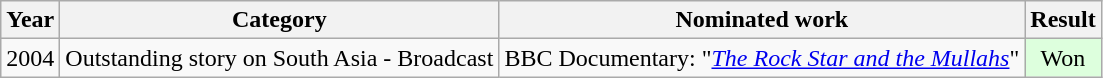<table class="wikitable">
<tr>
<th>Year</th>
<th>Category</th>
<th>Nominated work</th>
<th>Result</th>
</tr>
<tr>
<td rowspan="1">2004</td>
<td>Outstanding story on South Asia - Broadcast</td>
<td>BBC Documentary: "<em><a href='#'>The Rock Star and the Mullahs</a></em>"</td>
<td style="background: #ddffdd" align="center" class="table-yes2">Won</td>
</tr>
</table>
